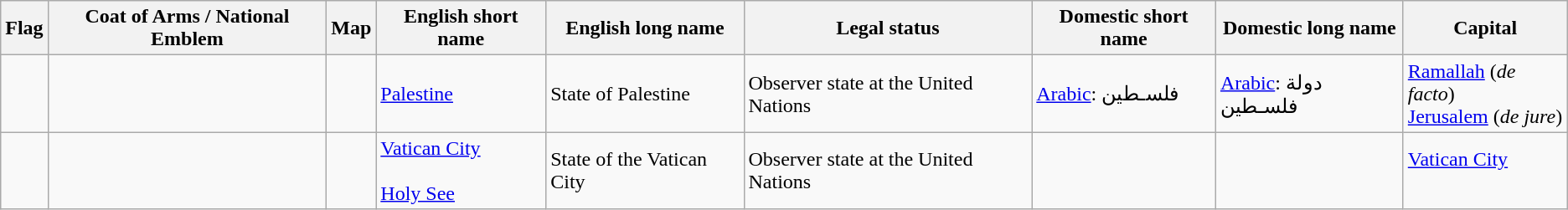<table class="wikitable">
<tr>
<th>Flag</th>
<th>Coat of Arms / National Emblem</th>
<th>Map</th>
<th>English short name</th>
<th>English long name</th>
<th>Legal status</th>
<th>Domestic short name</th>
<th>Domestic long name</th>
<th>Capital</th>
</tr>
<tr>
<td></td>
<td></td>
<td></td>
<td><a href='#'>Palestine</a></td>
<td>State of Palestine</td>
<td>Observer state at the United Nations</td>
<td><a href='#'>Arabic</a>: فلسـطين <em></em></td>
<td><a href='#'>Arabic</a>: دولة فلسـطين <em></em></td>
<td><a href='#'>Ramallah</a> (<em>de facto</em>)<br><a href='#'>Jerusalem</a> (<em>de jure</em>)</td>
</tr>
<tr>
<td></td>
<td></td>
<td></td>
<td><a href='#'>Vatican City</a><br><br><a href='#'>Holy See</a></td>
<td>State of the Vatican City</td>
<td>Observer state at the United Nations</td>
<td><br></td>
<td></td>
<td><a href='#'>Vatican City</a><br><br></td>
</tr>
</table>
